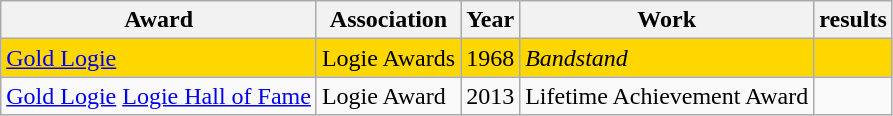<table class="wikitable">
<tr>
<th>Award</th>
<th>Association</th>
<th>Year</th>
<th>Work</th>
<th>results</th>
</tr>
<tr bgcolor=gold>
<td><a href='#'>Gold Logie</a></td>
<td>Logie Awards</td>
<td>1968</td>
<td><em>Bandstand</em></td>
<td></td>
</tr>
<tr>
<td><a href='#'>Gold Logie</a> <a href='#'>Logie Hall of Fame</a></td>
<td>Logie Award</td>
<td>2013</td>
<td>Lifetime Achievement Award</td>
<td></td>
</tr>
</table>
